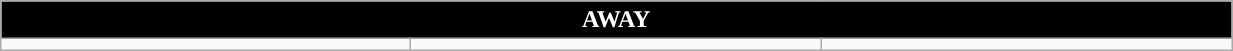<table class="wikitable collapsible collapsed" style="width:65%">
<tr>
<th colspan=16 ! style="color:#FFFFFF; background:#000000">AWAY</th>
</tr>
<tr>
<td></td>
<td></td>
<td></td>
</tr>
</table>
